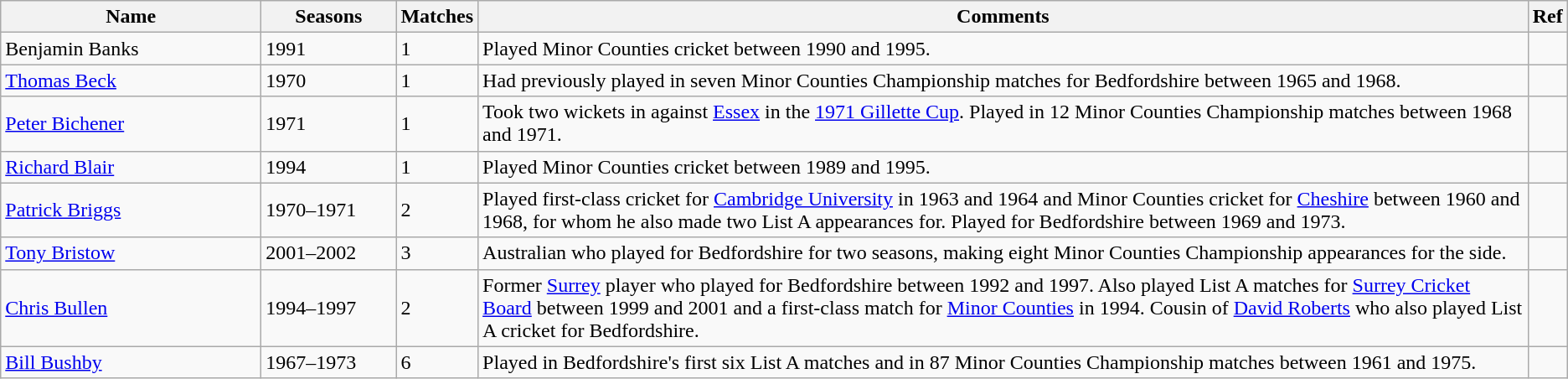<table class="wikitable">
<tr>
<th style="width:200px">Name</th>
<th style="width:100px">Seasons</th>
<th>Matches</th>
<th>Comments</th>
<th>Ref</th>
</tr>
<tr>
<td>Benjamin Banks</td>
<td>1991</td>
<td>1</td>
<td>Played Minor Counties cricket between 1990 and 1995.</td>
<td></td>
</tr>
<tr>
<td><a href='#'>Thomas Beck</a></td>
<td>1970</td>
<td>1</td>
<td>Had previously played in seven Minor Counties Championship matches for Bedfordshire between 1965 and 1968.</td>
<td></td>
</tr>
<tr>
<td><a href='#'>Peter Bichener</a></td>
<td>1971</td>
<td>1</td>
<td>Took two wickets in against <a href='#'>Essex</a> in the <a href='#'>1971 Gillette Cup</a>. Played in 12 Minor Counties Championship matches between 1968 and 1971.</td>
<td></td>
</tr>
<tr>
<td><a href='#'>Richard Blair</a></td>
<td>1994</td>
<td>1</td>
<td>Played Minor Counties cricket between 1989 and 1995.</td>
<td></td>
</tr>
<tr>
<td><a href='#'>Patrick Briggs</a></td>
<td>1970–1971</td>
<td>2</td>
<td>Played first-class cricket for <a href='#'>Cambridge University</a> in 1963 and 1964 and Minor Counties cricket for <a href='#'>Cheshire</a> between 1960 and 1968, for whom he also made two List A appearances for. Played for Bedfordshire between 1969 and 1973.</td>
<td></td>
</tr>
<tr>
<td><a href='#'>Tony Bristow</a></td>
<td>2001–2002</td>
<td>3</td>
<td>Australian who played for Bedfordshire for two seasons, making eight Minor Counties Championship appearances for the side.</td>
<td></td>
</tr>
<tr>
<td><a href='#'>Chris Bullen</a></td>
<td>1994–1997</td>
<td>2</td>
<td>Former <a href='#'>Surrey</a> player who played for Bedfordshire between 1992 and 1997. Also played List A matches for <a href='#'>Surrey Cricket Board</a> between 1999 and 2001 and a first-class match for <a href='#'>Minor Counties</a> in 1994. Cousin of <a href='#'>David Roberts</a> who also played List A cricket for Bedfordshire.</td>
<td></td>
</tr>
<tr>
<td><a href='#'>Bill Bushby</a></td>
<td>1967–1973</td>
<td>6</td>
<td>Played in Bedfordshire's first six List A matches and in 87 Minor Counties Championship matches between 1961 and 1975.</td>
<td></td>
</tr>
</table>
